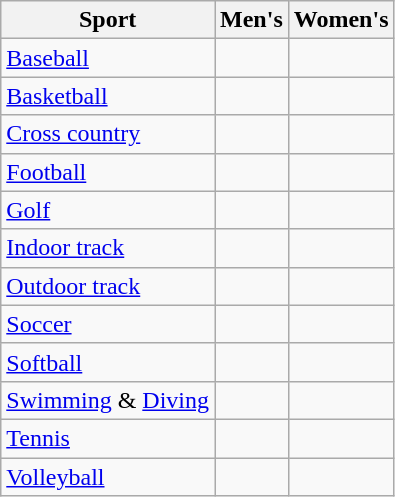<table class="wikitable" style=>
<tr>
<th>Sport</th>
<th>Men's</th>
<th>Women's</th>
</tr>
<tr>
<td><a href='#'>Baseball</a></td>
<td></td>
<td></td>
</tr>
<tr>
<td><a href='#'>Basketball</a></td>
<td></td>
<td></td>
</tr>
<tr>
<td><a href='#'>Cross country</a></td>
<td></td>
<td></td>
</tr>
<tr>
<td><a href='#'>Football</a></td>
<td></td>
<td></td>
</tr>
<tr>
<td><a href='#'>Golf</a></td>
<td></td>
<td></td>
</tr>
<tr>
<td><a href='#'>Indoor track</a></td>
<td></td>
<td></td>
</tr>
<tr>
<td><a href='#'>Outdoor track</a></td>
<td></td>
<td></td>
</tr>
<tr>
<td><a href='#'>Soccer</a></td>
<td></td>
<td></td>
</tr>
<tr>
<td><a href='#'>Softball</a></td>
<td></td>
<td></td>
</tr>
<tr>
<td><a href='#'>Swimming</a> & <a href='#'>Diving</a></td>
<td></td>
<td></td>
</tr>
<tr>
<td><a href='#'>Tennis</a></td>
<td></td>
<td></td>
</tr>
<tr>
<td><a href='#'>Volleyball</a></td>
<td></td>
<td></td>
</tr>
</table>
